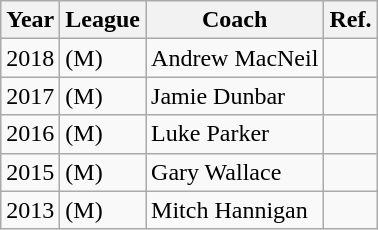<table class="wikitable">
<tr>
<th>Year</th>
<th>League</th>
<th>Coach</th>
<th>Ref.</th>
</tr>
<tr>
<td>2018</td>
<td>(M)</td>
<td>Andrew MacNeil</td>
<td></td>
</tr>
<tr>
<td>2017</td>
<td>(M)</td>
<td>Jamie Dunbar</td>
<td></td>
</tr>
<tr>
<td>2016</td>
<td>(M)</td>
<td>Luke Parker</td>
<td></td>
</tr>
<tr>
<td>2015</td>
<td>(M)</td>
<td>Gary Wallace</td>
<td></td>
</tr>
<tr>
<td>2013</td>
<td>(M)</td>
<td>Mitch Hannigan</td>
<td></td>
</tr>
</table>
